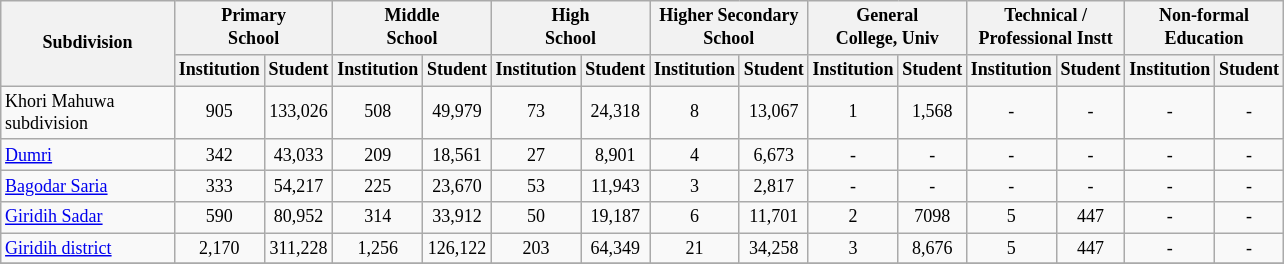<table class="wikitable" style="text-align:center;font-size: 9pt">
<tr>
<th width="110" rowspan="2">Subdivision</th>
<th colspan="2">Primary<br>School</th>
<th colspan="2">Middle<br>School</th>
<th colspan="2">High<br>School</th>
<th colspan="2">Higher Secondary<br>School</th>
<th colspan="2">General<br>College, Univ</th>
<th colspan="2">Technical /<br>Professional Instt</th>
<th colspan="2">Non-formal<br>Education</th>
</tr>
<tr>
<th width="30">Institution</th>
<th width="30">Student</th>
<th width="30">Institution</th>
<th width="30">Student</th>
<th width="30">Institution</th>
<th width="30">Student</th>
<th width="30">Institution</th>
<th width="30">Student</th>
<th width="30">Institution</th>
<th width="30">Student</th>
<th width="30">Institution</th>
<th width="30">Student</th>
<th width="30">Institution</th>
<th width="30">Student<br></th>
</tr>
<tr>
<td align=left>Khori Mahuwa subdivision</td>
<td align="center">905</td>
<td align="center">133,026</td>
<td align="center">508</td>
<td align="center">49,979</td>
<td align="center">73</td>
<td align="center">24,318</td>
<td align="center">8</td>
<td align="center">13,067</td>
<td align="center">1</td>
<td align="center">1,568</td>
<td align="center">-</td>
<td align="center">-</td>
<td align="center">-</td>
<td align="center">-</td>
</tr>
<tr>
<td align=left><a href='#'>Dumri</a></td>
<td align="center">342</td>
<td align="center">43,033</td>
<td align="center">209</td>
<td align="center">18,561</td>
<td align="center">27</td>
<td align="center">8,901</td>
<td align="center">4</td>
<td align="center">6,673</td>
<td align="center">-</td>
<td align="center">-</td>
<td align="center">-</td>
<td align="center">-</td>
<td align="center">-</td>
<td align="center">-</td>
</tr>
<tr>
<td align=left><a href='#'>Bagodar Saria</a></td>
<td align="center">333</td>
<td align="center">54,217</td>
<td align="center">225</td>
<td align="center">23,670</td>
<td align="center">53</td>
<td align="center">11,943</td>
<td align="center">3</td>
<td align="center">2,817</td>
<td align="center">-</td>
<td align="center">-</td>
<td align="center">-</td>
<td align="center">-</td>
<td align="center">-</td>
<td align="center">-</td>
</tr>
<tr>
<td align=left><a href='#'>Giridih Sadar</a></td>
<td align="center">590</td>
<td align="center">80,952</td>
<td align="center">314</td>
<td align="center">33,912</td>
<td align="center">50</td>
<td align="center">19,187</td>
<td align="center">6</td>
<td align="center">11,701</td>
<td align="center">2</td>
<td align="center">7098</td>
<td align="center">5</td>
<td align="center">447</td>
<td align="center">-</td>
<td align="center">-</td>
</tr>
<tr>
<td align=left><a href='#'>Giridih district</a></td>
<td align="center">2,170</td>
<td align="center">311,228</td>
<td align="center">1,256</td>
<td align="center">126,122</td>
<td align="center">203</td>
<td align="center">64,349</td>
<td align="center">21</td>
<td align="center">34,258</td>
<td align="center">3</td>
<td align="center">8,676</td>
<td align="center">5</td>
<td align="center">447</td>
<td align="center">-</td>
<td align="center">-</td>
</tr>
<tr>
</tr>
</table>
